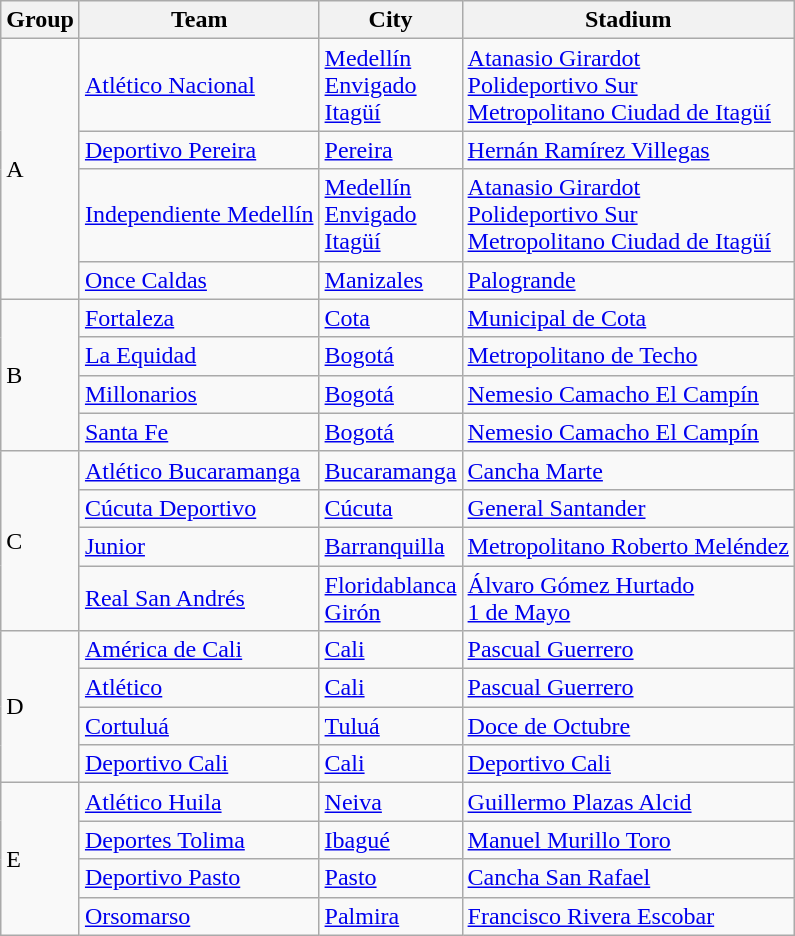<table class="wikitable sortable">
<tr>
<th>Group</th>
<th>Team</th>
<th>City</th>
<th>Stadium</th>
</tr>
<tr>
<td rowspan="4">A</td>
<td><a href='#'>Atlético Nacional</a></td>
<td><a href='#'>Medellín</a><br><a href='#'>Envigado</a><br><a href='#'>Itagüí</a></td>
<td><a href='#'>Atanasio Girardot</a><br><a href='#'>Polideportivo Sur</a><br><a href='#'>Metropolitano Ciudad de Itagüí</a></td>
</tr>
<tr>
<td><a href='#'>Deportivo Pereira</a></td>
<td><a href='#'>Pereira</a></td>
<td><a href='#'>Hernán Ramírez Villegas</a></td>
</tr>
<tr>
<td><a href='#'>Independiente Medellín</a></td>
<td><a href='#'>Medellín</a><br><a href='#'>Envigado</a><br><a href='#'>Itagüí</a></td>
<td><a href='#'>Atanasio Girardot</a><br><a href='#'>Polideportivo Sur</a><br><a href='#'>Metropolitano Ciudad de Itagüí</a></td>
</tr>
<tr>
<td><a href='#'>Once Caldas</a></td>
<td><a href='#'>Manizales</a></td>
<td><a href='#'>Palogrande</a></td>
</tr>
<tr>
<td rowspan="4">B</td>
<td><a href='#'>Fortaleza</a></td>
<td><a href='#'>Cota</a></td>
<td><a href='#'>Municipal de Cota</a></td>
</tr>
<tr>
<td><a href='#'>La Equidad</a></td>
<td><a href='#'>Bogotá</a></td>
<td><a href='#'>Metropolitano de Techo</a></td>
</tr>
<tr>
<td><a href='#'>Millonarios</a></td>
<td><a href='#'>Bogotá</a></td>
<td><a href='#'>Nemesio Camacho El Campín</a></td>
</tr>
<tr>
<td><a href='#'>Santa Fe</a></td>
<td><a href='#'>Bogotá</a></td>
<td><a href='#'>Nemesio Camacho El Campín</a></td>
</tr>
<tr>
<td rowspan="4">C</td>
<td><a href='#'>Atlético Bucaramanga</a></td>
<td><a href='#'>Bucaramanga</a></td>
<td><a href='#'>Cancha Marte</a></td>
</tr>
<tr>
<td><a href='#'>Cúcuta Deportivo</a></td>
<td><a href='#'>Cúcuta</a></td>
<td><a href='#'>General Santander</a></td>
</tr>
<tr>
<td><a href='#'>Junior</a></td>
<td><a href='#'>Barranquilla</a></td>
<td><a href='#'>Metropolitano Roberto Meléndez</a></td>
</tr>
<tr>
<td><a href='#'>Real San Andrés</a></td>
<td><a href='#'>Floridablanca</a><br><a href='#'>Girón</a></td>
<td><a href='#'>Álvaro Gómez Hurtado</a><br><a href='#'>1 de Mayo</a></td>
</tr>
<tr>
<td rowspan="4">D</td>
<td><a href='#'>América de Cali</a></td>
<td><a href='#'>Cali</a></td>
<td><a href='#'>Pascual Guerrero</a></td>
</tr>
<tr>
<td><a href='#'>Atlético</a></td>
<td><a href='#'>Cali</a></td>
<td><a href='#'>Pascual Guerrero</a></td>
</tr>
<tr>
<td><a href='#'>Cortuluá</a></td>
<td><a href='#'>Tuluá</a></td>
<td><a href='#'>Doce de Octubre</a></td>
</tr>
<tr>
<td><a href='#'>Deportivo Cali</a></td>
<td><a href='#'>Cali</a></td>
<td><a href='#'>Deportivo Cali</a></td>
</tr>
<tr>
<td rowspan="4">E</td>
<td><a href='#'>Atlético Huila</a></td>
<td><a href='#'>Neiva</a></td>
<td><a href='#'>Guillermo Plazas Alcid</a></td>
</tr>
<tr>
<td><a href='#'>Deportes Tolima</a></td>
<td><a href='#'>Ibagué</a></td>
<td><a href='#'>Manuel Murillo Toro</a></td>
</tr>
<tr>
<td><a href='#'>Deportivo Pasto</a></td>
<td><a href='#'>Pasto</a></td>
<td><a href='#'>Cancha San Rafael</a></td>
</tr>
<tr>
<td><a href='#'>Orsomarso</a></td>
<td><a href='#'>Palmira</a></td>
<td><a href='#'>Francisco Rivera Escobar</a></td>
</tr>
</table>
